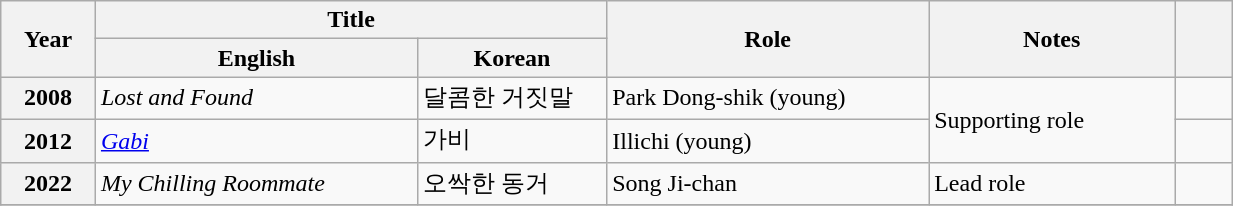<table class="wikitable sortable plainrowheaders" style="width:65%">
<tr>
<th scope="col" rowspan="2" style="width:5%">Year</th>
<th scope="col" colspan="2" style="width:30%">Title</th>
<th scope="col" rowspan="2" style="width:17%">Role</th>
<th scope="col" rowspan="2" style="width:13%">Notes</th>
<th scope="col" rowspan="2" class="unsortable" style="width:3%"></th>
</tr>
<tr>
<th scope="col" style="width:17%">English</th>
<th scope="col" style="width:10%">Korean</th>
</tr>
<tr>
<th scope="row">2008</th>
<td><em>Lost and Found</em></td>
<td>달콤한 거짓말</td>
<td>Park Dong-shik (young)</td>
<td rowspan="2">Supporting role</td>
<td style="text-align:center"></td>
</tr>
<tr>
<th scope="row">2012</th>
<td><em><a href='#'>Gabi</a></em></td>
<td>가비</td>
<td>Illichi (young)</td>
<td style="text-align:center"></td>
</tr>
<tr>
<th scope="row">2022</th>
<td><em>My Chilling Roommate</em></td>
<td>오싹한 동거</td>
<td>Song Ji-chan</td>
<td>Lead role</td>
<td style="text-align:center"></td>
</tr>
<tr>
</tr>
</table>
